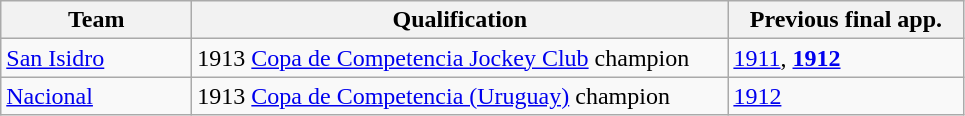<table class="wikitable">
<tr>
<th width=120px>Team</th>
<th width=350px>Qualification</th>
<th width=150px>Previous final app.</th>
</tr>
<tr>
<td> <a href='#'>San Isidro</a></td>
<td>1913 <a href='#'>Copa de Competencia Jockey Club</a> champion</td>
<td><a href='#'>1911</a>, <strong><a href='#'>1912</a></strong></td>
</tr>
<tr>
<td>  <a href='#'>Nacional</a></td>
<td>1913 <a href='#'>Copa de Competencia (Uruguay)</a> champion</td>
<td><a href='#'>1912</a></td>
</tr>
</table>
